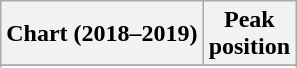<table class="wikitable sortable plainrowheaders">
<tr>
<th>Chart (2018–2019)</th>
<th>Peak<br>position</th>
</tr>
<tr>
</tr>
<tr>
</tr>
<tr>
</tr>
<tr>
</tr>
</table>
